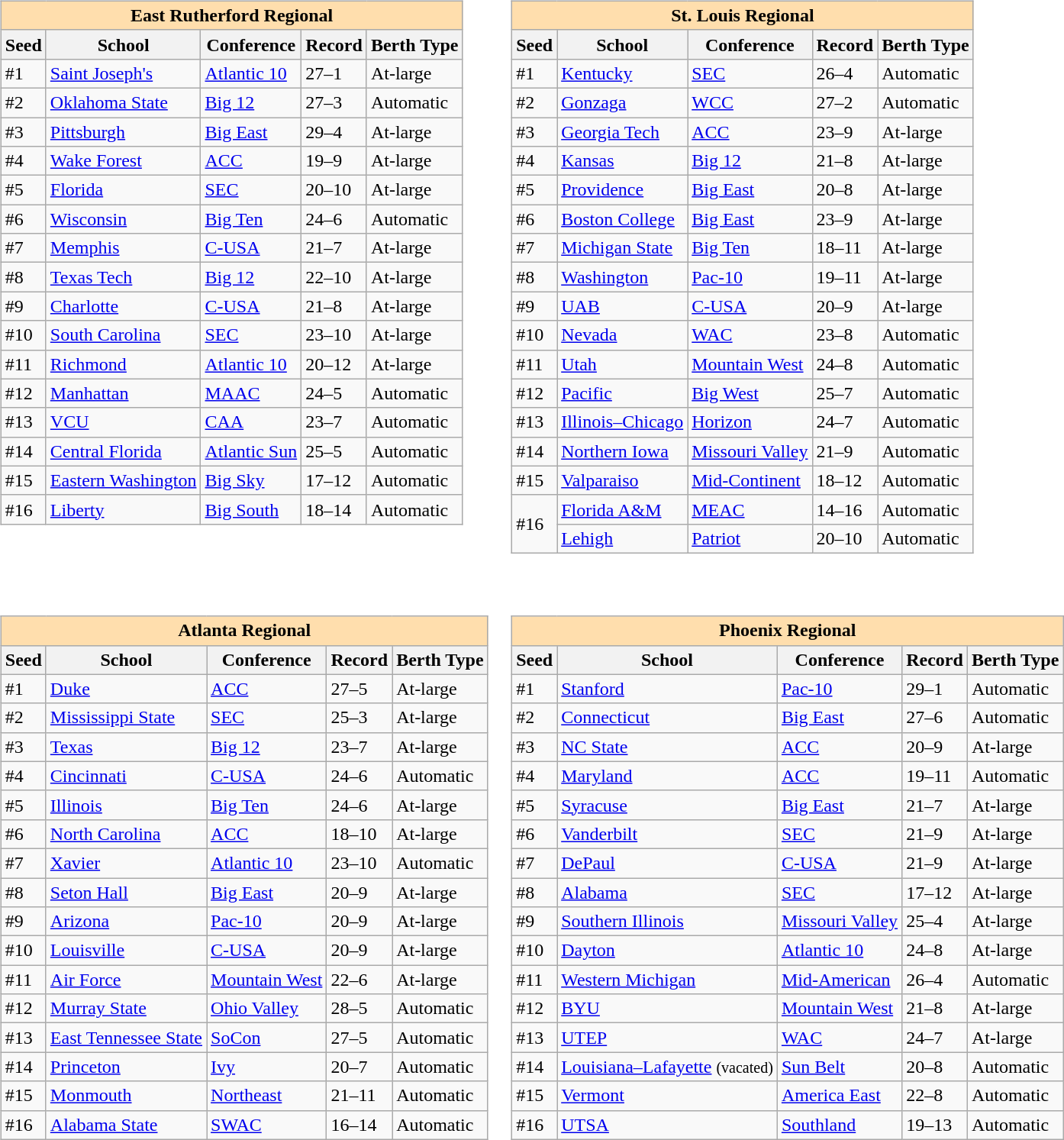<table>
<tr>
<td valign=top><br><table class="wikitable">
<tr>
<th colspan="5" style="background:#ffdead;">East Rutherford Regional</th>
</tr>
<tr>
<th>Seed</th>
<th>School</th>
<th>Conference</th>
<th>Record</th>
<th>Berth Type</th>
</tr>
<tr>
<td>#1</td>
<td><a href='#'>Saint Joseph's</a></td>
<td><a href='#'>Atlantic 10</a></td>
<td>27–1</td>
<td>At-large</td>
</tr>
<tr>
<td>#2</td>
<td><a href='#'>Oklahoma State</a></td>
<td><a href='#'>Big 12</a></td>
<td>27–3</td>
<td>Automatic</td>
</tr>
<tr>
<td>#3</td>
<td><a href='#'>Pittsburgh</a></td>
<td><a href='#'>Big East</a></td>
<td>29–4</td>
<td>At-large</td>
</tr>
<tr>
<td>#4</td>
<td><a href='#'>Wake Forest</a></td>
<td><a href='#'>ACC</a></td>
<td>19–9</td>
<td>At-large</td>
</tr>
<tr>
<td>#5</td>
<td><a href='#'>Florida</a></td>
<td><a href='#'>SEC</a></td>
<td>20–10</td>
<td>At-large</td>
</tr>
<tr>
<td>#6</td>
<td><a href='#'>Wisconsin</a></td>
<td><a href='#'>Big Ten</a></td>
<td>24–6</td>
<td>Automatic</td>
</tr>
<tr>
<td>#7</td>
<td><a href='#'>Memphis</a></td>
<td><a href='#'>C-USA</a></td>
<td>21–7</td>
<td>At-large</td>
</tr>
<tr>
<td>#8</td>
<td><a href='#'>Texas Tech</a></td>
<td><a href='#'>Big 12</a></td>
<td>22–10</td>
<td>At-large</td>
</tr>
<tr>
<td>#9</td>
<td><a href='#'>Charlotte</a></td>
<td><a href='#'>C-USA</a></td>
<td>21–8</td>
<td>At-large</td>
</tr>
<tr>
<td>#10</td>
<td><a href='#'>South Carolina</a></td>
<td><a href='#'>SEC</a></td>
<td>23–10</td>
<td>At-large</td>
</tr>
<tr>
<td>#11</td>
<td><a href='#'>Richmond</a></td>
<td><a href='#'>Atlantic 10</a></td>
<td>20–12</td>
<td>At-large</td>
</tr>
<tr>
<td>#12</td>
<td><a href='#'>Manhattan</a></td>
<td><a href='#'>MAAC</a></td>
<td>24–5</td>
<td>Automatic</td>
</tr>
<tr>
<td>#13</td>
<td><a href='#'>VCU</a></td>
<td><a href='#'>CAA</a></td>
<td>23–7</td>
<td>Automatic</td>
</tr>
<tr>
<td>#14</td>
<td><a href='#'>Central Florida</a></td>
<td><a href='#'>Atlantic Sun</a></td>
<td>25–5</td>
<td>Automatic</td>
</tr>
<tr>
<td>#15</td>
<td><a href='#'>Eastern Washington</a></td>
<td><a href='#'>Big Sky</a></td>
<td>17–12</td>
<td>Automatic</td>
</tr>
<tr>
<td>#16</td>
<td><a href='#'>Liberty</a></td>
<td><a href='#'>Big South</a></td>
<td>18–14</td>
<td>Automatic</td>
</tr>
</table>
</td>
<td valign=top><br><table class="wikitable">
<tr>
<th colspan="5" style="background:#ffdead;">St. Louis Regional</th>
</tr>
<tr>
<th>Seed</th>
<th>School</th>
<th>Conference</th>
<th>Record</th>
<th>Berth Type</th>
</tr>
<tr>
<td>#1</td>
<td><a href='#'>Kentucky</a></td>
<td><a href='#'>SEC</a></td>
<td>26–4</td>
<td>Automatic</td>
</tr>
<tr>
<td>#2</td>
<td><a href='#'>Gonzaga</a></td>
<td><a href='#'>WCC</a></td>
<td>27–2</td>
<td>Automatic</td>
</tr>
<tr>
<td>#3</td>
<td><a href='#'>Georgia Tech</a></td>
<td><a href='#'>ACC</a></td>
<td>23–9</td>
<td>At-large</td>
</tr>
<tr>
<td>#4</td>
<td><a href='#'>Kansas</a></td>
<td><a href='#'>Big 12</a></td>
<td>21–8</td>
<td>At-large</td>
</tr>
<tr>
<td>#5</td>
<td><a href='#'>Providence</a></td>
<td><a href='#'>Big East</a></td>
<td>20–8</td>
<td>At-large</td>
</tr>
<tr>
<td>#6</td>
<td><a href='#'>Boston College</a></td>
<td><a href='#'>Big East</a></td>
<td>23–9</td>
<td>At-large</td>
</tr>
<tr>
<td>#7</td>
<td><a href='#'>Michigan State</a></td>
<td><a href='#'>Big Ten</a></td>
<td>18–11</td>
<td>At-large</td>
</tr>
<tr>
<td>#8</td>
<td><a href='#'>Washington</a></td>
<td><a href='#'>Pac-10</a></td>
<td>19–11</td>
<td>At-large</td>
</tr>
<tr>
<td>#9</td>
<td><a href='#'>UAB</a></td>
<td><a href='#'>C-USA</a></td>
<td>20–9</td>
<td>At-large</td>
</tr>
<tr>
<td>#10</td>
<td><a href='#'>Nevada</a></td>
<td><a href='#'>WAC</a></td>
<td>23–8</td>
<td>Automatic</td>
</tr>
<tr>
<td>#11</td>
<td><a href='#'>Utah</a></td>
<td><a href='#'>Mountain West</a></td>
<td>24–8</td>
<td>Automatic</td>
</tr>
<tr>
<td>#12</td>
<td><a href='#'>Pacific</a></td>
<td><a href='#'>Big West</a></td>
<td>25–7</td>
<td>Automatic</td>
</tr>
<tr>
<td>#13</td>
<td><a href='#'>Illinois–Chicago</a></td>
<td><a href='#'>Horizon</a></td>
<td>24–7</td>
<td>Automatic</td>
</tr>
<tr>
<td>#14</td>
<td><a href='#'>Northern Iowa</a></td>
<td><a href='#'>Missouri Valley</a></td>
<td>21–9</td>
<td>Automatic</td>
</tr>
<tr>
<td>#15</td>
<td><a href='#'>Valparaiso</a></td>
<td><a href='#'>Mid-Continent</a></td>
<td>18–12</td>
<td>Automatic</td>
</tr>
<tr>
<td rowspan=2>#16</td>
<td><a href='#'>Florida A&M</a></td>
<td><a href='#'>MEAC</a></td>
<td>14–16</td>
<td>Automatic</td>
</tr>
<tr>
<td><a href='#'>Lehigh</a></td>
<td><a href='#'>Patriot</a></td>
<td>20–10</td>
<td>Automatic</td>
</tr>
</table>
</td>
</tr>
<tr>
<td valign=top><br><table class="wikitable">
<tr>
<th colspan="5" style="background:#ffdead;">Atlanta Regional</th>
</tr>
<tr>
<th>Seed</th>
<th>School</th>
<th>Conference</th>
<th>Record</th>
<th>Berth Type</th>
</tr>
<tr>
<td>#1</td>
<td><a href='#'>Duke</a></td>
<td><a href='#'>ACC</a></td>
<td>27–5</td>
<td>At-large</td>
</tr>
<tr>
<td>#2</td>
<td><a href='#'>Mississippi State</a></td>
<td><a href='#'>SEC</a></td>
<td>25–3</td>
<td>At-large</td>
</tr>
<tr>
<td>#3</td>
<td><a href='#'>Texas</a></td>
<td><a href='#'>Big 12</a></td>
<td>23–7</td>
<td>At-large</td>
</tr>
<tr>
<td>#4</td>
<td><a href='#'>Cincinnati</a></td>
<td><a href='#'>C-USA</a></td>
<td>24–6</td>
<td>Automatic</td>
</tr>
<tr>
<td>#5</td>
<td><a href='#'>Illinois</a></td>
<td><a href='#'>Big Ten</a></td>
<td>24–6</td>
<td>At-large</td>
</tr>
<tr>
<td>#6</td>
<td><a href='#'>North Carolina</a></td>
<td><a href='#'>ACC</a></td>
<td>18–10</td>
<td>At-large</td>
</tr>
<tr>
<td>#7</td>
<td><a href='#'>Xavier</a></td>
<td><a href='#'>Atlantic 10</a></td>
<td>23–10</td>
<td>Automatic</td>
</tr>
<tr>
<td>#8</td>
<td><a href='#'>Seton Hall</a></td>
<td><a href='#'>Big East</a></td>
<td>20–9</td>
<td>At-large</td>
</tr>
<tr>
<td>#9</td>
<td><a href='#'>Arizona</a></td>
<td><a href='#'>Pac-10</a></td>
<td>20–9</td>
<td>At-large</td>
</tr>
<tr>
<td>#10</td>
<td><a href='#'>Louisville</a></td>
<td><a href='#'>C-USA</a></td>
<td>20–9</td>
<td>At-large</td>
</tr>
<tr>
<td>#11</td>
<td><a href='#'>Air Force</a></td>
<td><a href='#'>Mountain West</a></td>
<td>22–6</td>
<td>At-large</td>
</tr>
<tr>
<td>#12</td>
<td><a href='#'>Murray State</a></td>
<td><a href='#'>Ohio Valley</a></td>
<td>28–5</td>
<td>Automatic</td>
</tr>
<tr>
<td>#13</td>
<td><a href='#'>East Tennessee State</a></td>
<td><a href='#'>SoCon</a></td>
<td>27–5</td>
<td>Automatic</td>
</tr>
<tr>
<td>#14</td>
<td><a href='#'>Princeton</a></td>
<td><a href='#'>Ivy</a></td>
<td>20–7</td>
<td>Automatic</td>
</tr>
<tr>
<td>#15</td>
<td><a href='#'>Monmouth</a></td>
<td><a href='#'>Northeast</a></td>
<td>21–11</td>
<td>Automatic</td>
</tr>
<tr>
<td>#16</td>
<td><a href='#'>Alabama State</a></td>
<td><a href='#'>SWAC</a></td>
<td>16–14</td>
<td>Automatic</td>
</tr>
</table>
</td>
<td valign=top><br><table class="wikitable">
<tr>
<th colspan="5" style="background:#ffdead;">Phoenix Regional</th>
</tr>
<tr>
<th>Seed</th>
<th>School</th>
<th>Conference</th>
<th>Record</th>
<th>Berth Type</th>
</tr>
<tr>
<td>#1</td>
<td><a href='#'>Stanford</a></td>
<td><a href='#'>Pac-10</a></td>
<td>29–1</td>
<td>Automatic</td>
</tr>
<tr>
<td>#2</td>
<td><a href='#'>Connecticut</a></td>
<td><a href='#'>Big East</a></td>
<td>27–6</td>
<td>Automatic</td>
</tr>
<tr>
<td>#3</td>
<td><a href='#'>NC State</a></td>
<td><a href='#'>ACC</a></td>
<td>20–9</td>
<td>At-large</td>
</tr>
<tr>
<td>#4</td>
<td><a href='#'>Maryland</a></td>
<td><a href='#'>ACC</a></td>
<td>19–11</td>
<td>Automatic</td>
</tr>
<tr>
<td>#5</td>
<td><a href='#'>Syracuse</a></td>
<td><a href='#'>Big East</a></td>
<td>21–7</td>
<td>At-large</td>
</tr>
<tr>
<td>#6</td>
<td><a href='#'>Vanderbilt</a></td>
<td><a href='#'>SEC</a></td>
<td>21–9</td>
<td>At-large</td>
</tr>
<tr>
<td>#7</td>
<td><a href='#'>DePaul</a></td>
<td><a href='#'>C-USA</a></td>
<td>21–9</td>
<td>At-large</td>
</tr>
<tr>
<td>#8</td>
<td><a href='#'>Alabama</a></td>
<td><a href='#'>SEC</a></td>
<td>17–12</td>
<td>At-large</td>
</tr>
<tr>
<td>#9</td>
<td><a href='#'>Southern Illinois</a></td>
<td><a href='#'>Missouri Valley</a></td>
<td>25–4</td>
<td>At-large</td>
</tr>
<tr>
<td>#10</td>
<td><a href='#'>Dayton</a></td>
<td><a href='#'>Atlantic 10</a></td>
<td>24–8</td>
<td>At-large</td>
</tr>
<tr>
<td>#11</td>
<td><a href='#'>Western Michigan</a></td>
<td><a href='#'>Mid-American</a></td>
<td>26–4</td>
<td>Automatic</td>
</tr>
<tr>
<td>#12</td>
<td><a href='#'>BYU</a></td>
<td><a href='#'>Mountain West</a></td>
<td>21–8</td>
<td>At-large</td>
</tr>
<tr>
<td>#13</td>
<td><a href='#'>UTEP</a></td>
<td><a href='#'>WAC</a></td>
<td>24–7</td>
<td>At-large</td>
</tr>
<tr>
<td>#14</td>
<td><a href='#'>Louisiana–Lafayette</a> <small>(vacated)</small></td>
<td><a href='#'>Sun Belt</a></td>
<td>20–8</td>
<td>Automatic</td>
</tr>
<tr>
<td>#15</td>
<td><a href='#'>Vermont</a></td>
<td><a href='#'>America East</a></td>
<td>22–8</td>
<td>Automatic</td>
</tr>
<tr>
<td>#16</td>
<td><a href='#'>UTSA</a></td>
<td><a href='#'>Southland</a></td>
<td>19–13</td>
<td>Automatic</td>
</tr>
</table>
</td>
</tr>
</table>
